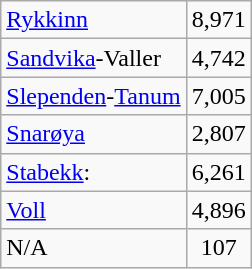<table class="wikitable" style="float:left; margin-right:1em">
<tr>
<td><a href='#'>Rykkinn</a></td>
<td align="center">8,971</td>
</tr>
<tr>
<td><a href='#'>Sandvika</a>-Valler</td>
<td align="center">4,742</td>
</tr>
<tr>
<td><a href='#'>Slependen</a>-<a href='#'>Tanum</a></td>
<td align="center">7,005</td>
</tr>
<tr>
<td><a href='#'>Snarøya</a></td>
<td align="center">2,807</td>
</tr>
<tr>
<td><a href='#'>Stabekk</a>:</td>
<td align="center">6,261</td>
</tr>
<tr>
<td><a href='#'>Voll</a></td>
<td align="center">4,896</td>
</tr>
<tr>
<td>N/A</td>
<td align="center">107</td>
</tr>
</table>
